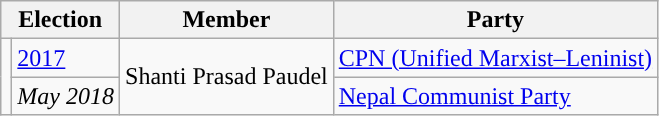<table class="wikitable">
<tr>
<th colspan="2">Election</th>
<th>Member</th>
<th>Party</th>
</tr>
<tr>
<td rowspan="2" style="background-color:"></td>
<td><a href='#'>2017</a></td>
<td rowspan = "2">Shanti Prasad Paudel</td>
<td><a href='#'>CPN (Unified Marxist–Leninist)</a></td>
</tr>
<tr>
<td><em>May 2018</em></td>
<td><a href='#'>Nepal Communist Party</a></td>
</tr>
</table>
